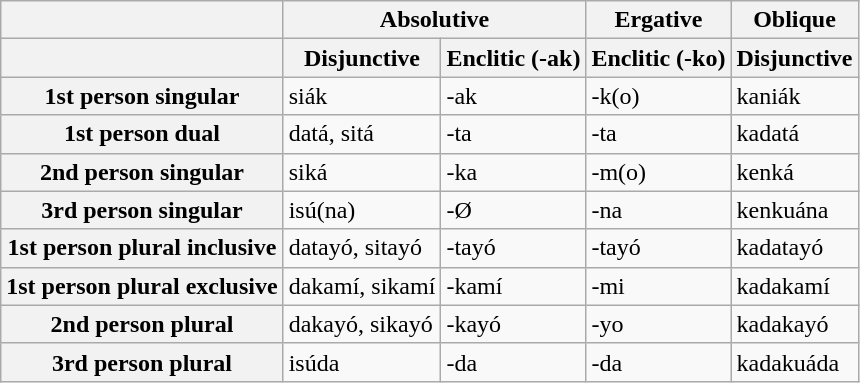<table class="wikitable">
<tr>
<th></th>
<th colspan="2">Absolutive</th>
<th>Ergative</th>
<th>Oblique</th>
</tr>
<tr>
<th></th>
<th>Disjunctive</th>
<th>Enclitic (-ak)</th>
<th>Enclitic (-ko)</th>
<th>Disjunctive</th>
</tr>
<tr>
<th>1st person singular</th>
<td>siák </td>
<td>-ak </td>
<td>-k(o) </td>
<td>kaniák</td>
</tr>
<tr>
<th>1st person dual</th>
<td>datá, sitá </td>
<td>-ta</td>
<td>-ta</td>
<td>kadatá</td>
</tr>
<tr>
<th>2nd person singular</th>
<td>siká </td>
<td>-ka</td>
<td>-m(o) </td>
<td>kenká</td>
</tr>
<tr>
<th>3rd person singular</th>
<td>isú(na)</td>
<td>-Ø </td>
<td>-na</td>
<td>kenkuána</td>
</tr>
<tr>
<th>1st person plural inclusive</th>
<td>datayó, sitayó </td>
<td>-tayó</td>
<td>-tayó</td>
<td>kadatayó</td>
</tr>
<tr>
<th>1st person plural exclusive</th>
<td>dakamí, sikamí </td>
<td>-kamí</td>
<td>-mi</td>
<td>kadakamí</td>
</tr>
<tr>
<th>2nd person plural</th>
<td>dakayó, sikayó </td>
<td>-kayó</td>
<td>-yo</td>
<td>kadakayó</td>
</tr>
<tr>
<th>3rd person plural</th>
<td>isúda</td>
<td>-da</td>
<td>-da</td>
<td>kadakuáda</td>
</tr>
</table>
